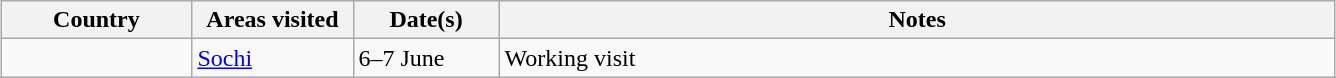<table class="wikitable" style="margin: 1em auto 1em auto">
<tr>
<th width="120">Country</th>
<th width="100">Areas visited</th>
<th width="90">Date(s)</th>
<th width="550">Notes</th>
</tr>
<tr>
<td></td>
<td><a href='#'>Sochi</a></td>
<td>6–7 June</td>
<td>Working visit</td>
</tr>
</table>
